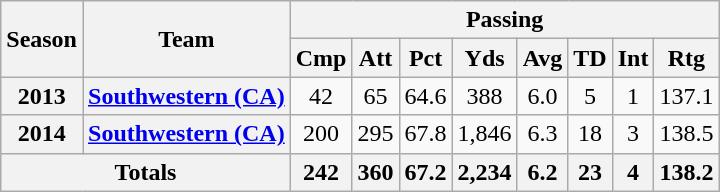<table class="wikitable" style="text-align:center;">
<tr>
<th rowspan="2">Season</th>
<th rowspan="2">Team</th>
<th colspan="8">Passing</th>
</tr>
<tr>
<th>Cmp</th>
<th>Att</th>
<th>Pct</th>
<th>Yds</th>
<th>Avg</th>
<th>TD</th>
<th>Int</th>
<th>Rtg</th>
</tr>
<tr>
<th>2013</th>
<th><a href='#'>Southwestern (CA)</a></th>
<td>42</td>
<td>65</td>
<td>64.6</td>
<td>388</td>
<td>6.0</td>
<td>5</td>
<td>1</td>
<td>137.1</td>
</tr>
<tr>
<th>2014</th>
<th><a href='#'>Southwestern (CA)</a></th>
<td>200</td>
<td>295</td>
<td>67.8</td>
<td>1,846</td>
<td>6.3</td>
<td>18</td>
<td>3</td>
<td>138.5</td>
</tr>
<tr>
<th colspan="2">Totals</th>
<th>242</th>
<th>360</th>
<th>67.2</th>
<th>2,234</th>
<th>6.2</th>
<th>23</th>
<th>4</th>
<th>138.2</th>
</tr>
</table>
